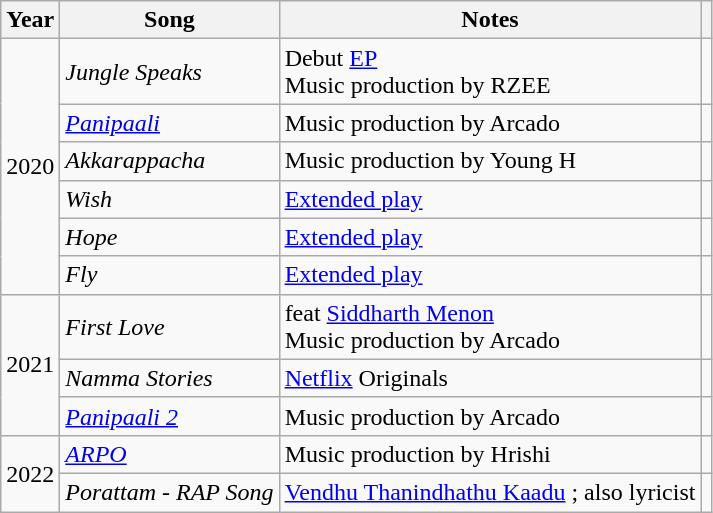<table class="wikitable sortable">
<tr>
<th>Year</th>
<th>Song</th>
<th>Notes</th>
<th></th>
</tr>
<tr>
<td Rowspan=6>2020</td>
<td><em>Jungle Speaks</em></td>
<td>Debut <a href='#'>EP</a> <br> Music production by RZEE</td>
<td></td>
</tr>
<tr>
<td><em><a href='#'>Panipaali</a></em></td>
<td>Music production by Arcado</td>
<td></td>
</tr>
<tr>
<td><em>Akkarappacha</em></td>
<td>Music production by Young H</td>
<td></td>
</tr>
<tr>
<td><em>Wish</em></td>
<td><a href='#'>Extended play</a></td>
<td></td>
</tr>
<tr>
<td><em>Hope</em></td>
<td><a href='#'>Extended play</a></td>
<td></td>
</tr>
<tr>
<td><em>Fly</em></td>
<td><a href='#'>Extended play</a></td>
<td></td>
</tr>
<tr>
<td Rowspan=3>2021</td>
<td><em>First Love</em></td>
<td>feat <a href='#'>Siddharth Menon</a> <br> Music production by Arcado</td>
<td></td>
</tr>
<tr>
<td><em>Namma Stories</em></td>
<td><a href='#'>Netflix</a> Originals</td>
<td></td>
</tr>
<tr>
<td><em><a href='#'>Panipaali 2</a></em></td>
<td>Music production by Arcado</td>
<td></td>
</tr>
<tr>
<td Rowspan=2>2022</td>
<td><em><a href='#'>ARPO</a></em></td>
<td>Music production by Hrishi</td>
<td></td>
</tr>
<tr>
<td><em>Porattam - RAP Song</em></td>
<td><a href='#'>Vendhu Thanindhathu Kaadu</a> ; also lyricist</td>
<td></td>
</tr>
</table>
